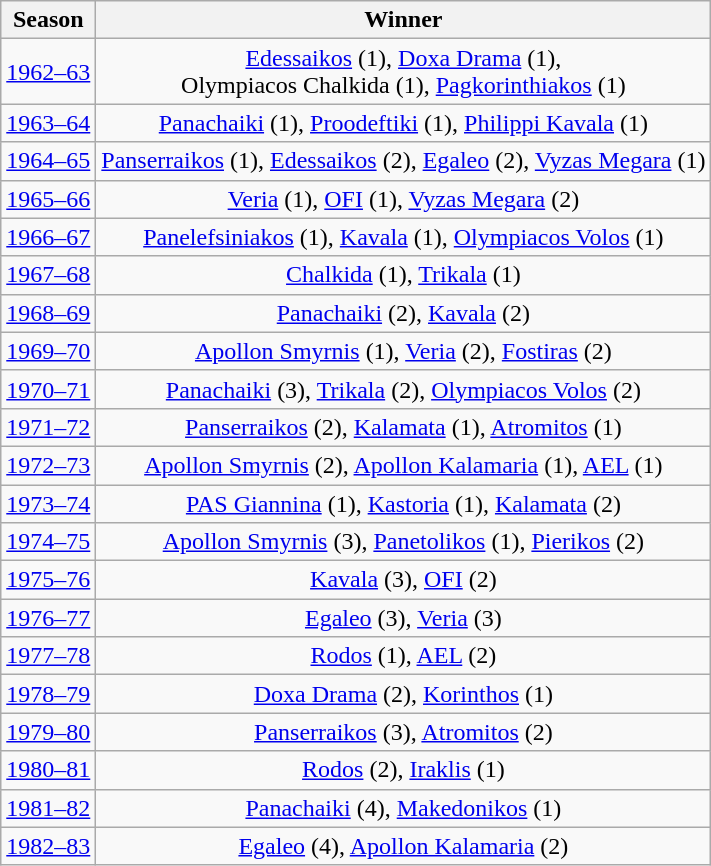<table class="wikitable" style="text-align:center;">
<tr>
<th>Season</th>
<th>Winner</th>
</tr>
<tr>
<td style="text-align:center;"><a href='#'>1962–63</a></td>
<td><a href='#'>Edessaikos</a> (1), <a href='#'>Doxa Drama</a> (1), <br> Olympiacos Chalkida (1), <a href='#'>Pagkorinthiakos</a> (1)</td>
</tr>
<tr>
<td style="text-align:center;"><a href='#'>1963–64</a></td>
<td><a href='#'>Panachaiki</a> (1), <a href='#'>Proodeftiki</a> (1), <a href='#'>Philippi Kavala</a> (1)</td>
</tr>
<tr>
<td style="text-align:center;"><a href='#'>1964–65</a></td>
<td><a href='#'>Panserraikos</a> (1), <a href='#'>Edessaikos</a> (2), <a href='#'>Egaleo</a> (2), <a href='#'>Vyzas Megara</a> (1)</td>
</tr>
<tr>
<td style="text-align:center;"><a href='#'>1965–66</a></td>
<td><a href='#'>Veria</a> (1), <a href='#'>OFI</a> (1), <a href='#'>Vyzas Megara</a> (2)</td>
</tr>
<tr>
<td style="text-align:center;"><a href='#'>1966–67</a></td>
<td><a href='#'>Panelefsiniakos</a> (1), <a href='#'>Kavala</a> (1), <a href='#'>Olympiacos Volos</a> (1)</td>
</tr>
<tr>
<td style="text-align:center;"><a href='#'>1967–68</a></td>
<td><a href='#'>Chalkida</a> (1), <a href='#'>Trikala</a> (1)</td>
</tr>
<tr>
<td style="text-align:center;"><a href='#'>1968–69</a></td>
<td><a href='#'>Panachaiki</a> (2), <a href='#'>Kavala</a> (2)</td>
</tr>
<tr>
<td style="text-align:center;"><a href='#'>1969–70</a></td>
<td><a href='#'>Apollon Smyrnis</a> (1), <a href='#'>Veria</a> (2), <a href='#'>Fostiras</a> (2)</td>
</tr>
<tr>
<td style="text-align:center;"><a href='#'>1970–71</a></td>
<td><a href='#'>Panachaiki</a> (3), <a href='#'>Trikala</a> (2), <a href='#'>Olympiacos Volos</a> (2)</td>
</tr>
<tr>
<td style="text-align:center;"><a href='#'>1971–72</a></td>
<td><a href='#'>Panserraikos</a> (2), <a href='#'>Kalamata</a> (1), <a href='#'>Atromitos</a> (1)</td>
</tr>
<tr>
<td style="text-align:center;"><a href='#'>1972–73</a></td>
<td><a href='#'>Apollon Smyrnis</a> (2), <a href='#'>Apollon Kalamaria</a> (1), <a href='#'>AEL</a> (1)</td>
</tr>
<tr>
<td style="text-align:center;"><a href='#'>1973–74</a></td>
<td><a href='#'>PAS Giannina</a> (1), <a href='#'>Kastoria</a> (1), <a href='#'>Kalamata</a> (2)</td>
</tr>
<tr>
<td style="text-align:center;"><a href='#'>1974–75</a></td>
<td><a href='#'>Apollon Smyrnis</a> (3), <a href='#'>Panetolikos</a> (1), <a href='#'>Pierikos</a> (2)</td>
</tr>
<tr>
<td style="text-align:center;"><a href='#'>1975–76</a></td>
<td><a href='#'>Kavala</a> (3), <a href='#'>OFI</a> (2)</td>
</tr>
<tr>
<td style="text-align:center;"><a href='#'>1976–77</a></td>
<td><a href='#'>Egaleo</a> (3), <a href='#'>Veria</a> (3)</td>
</tr>
<tr>
<td style="text-align:center;"><a href='#'>1977–78</a></td>
<td><a href='#'>Rodos</a> (1), <a href='#'>AEL</a> (2)</td>
</tr>
<tr>
<td style="text-align:center;"><a href='#'>1978–79</a></td>
<td><a href='#'>Doxa Drama</a> (2), <a href='#'>Korinthos</a> (1)</td>
</tr>
<tr>
<td style="text-align:center;"><a href='#'>1979–80</a></td>
<td><a href='#'>Panserraikos</a> (3), <a href='#'>Atromitos</a> (2)</td>
</tr>
<tr>
<td style="text-align:center;"><a href='#'>1980–81</a></td>
<td><a href='#'>Rodos</a> (2), <a href='#'>Iraklis</a> (1)</td>
</tr>
<tr>
<td style="text-align:center;"><a href='#'>1981–82</a></td>
<td><a href='#'>Panachaiki</a> (4), <a href='#'>Makedonikos</a> (1)</td>
</tr>
<tr>
<td style="text-align:center;"><a href='#'>1982–83</a></td>
<td><a href='#'>Egaleo</a> (4), <a href='#'>Apollon Kalamaria</a> (2)</td>
</tr>
</table>
